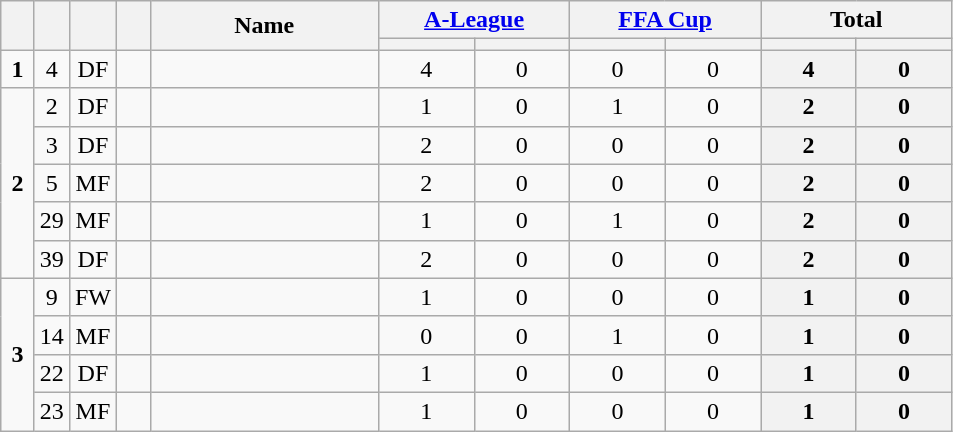<table class="wikitable sortable" style="text-align:center">
<tr>
<th rowspan="2" width="15"></th>
<th rowspan="2" width="15"></th>
<th rowspan="2" width="15"></th>
<th rowspan="2" width="15"></th>
<th rowspan="2" width="145">Name</th>
<th colspan="2" width="120"><a href='#'>A-League</a></th>
<th colspan="2" width="120"><a href='#'>FFA Cup</a></th>
<th colspan="2" width="120">Total</th>
</tr>
<tr>
<th></th>
<th></th>
<th></th>
<th></th>
<th></th>
<th></th>
</tr>
<tr>
<td><strong>1</strong></td>
<td>4</td>
<td>DF</td>
<td></td>
<td align="left"><br></td>
<td>4</td>
<td>0<br></td>
<td>0</td>
<td>0<br></td>
<th>4</th>
<th>0</th>
</tr>
<tr>
<td rowspan=5><strong>2</strong></td>
<td>2</td>
<td>DF</td>
<td></td>
<td align="left"><br></td>
<td>1</td>
<td>0<br></td>
<td>1</td>
<td>0<br></td>
<th>2</th>
<th>0</th>
</tr>
<tr>
<td>3</td>
<td>DF</td>
<td></td>
<td align="left"><br></td>
<td>2</td>
<td>0<br></td>
<td>0</td>
<td>0<br></td>
<th>2</th>
<th>0</th>
</tr>
<tr>
<td>5</td>
<td>MF</td>
<td></td>
<td align="left"><br></td>
<td>2</td>
<td>0<br></td>
<td>0</td>
<td>0<br></td>
<th>2</th>
<th>0</th>
</tr>
<tr>
<td>29</td>
<td>MF</td>
<td></td>
<td align="left"><br></td>
<td>1</td>
<td>0<br></td>
<td>1</td>
<td>0<br></td>
<th>2</th>
<th>0</th>
</tr>
<tr>
<td>39</td>
<td>DF</td>
<td></td>
<td align="left"><br></td>
<td>2</td>
<td>0<br></td>
<td>0</td>
<td>0<br></td>
<th>2</th>
<th>0</th>
</tr>
<tr>
<td rowspan=4><strong>3</strong></td>
<td>9</td>
<td>FW</td>
<td></td>
<td align="left"><br></td>
<td>1</td>
<td>0<br></td>
<td>0</td>
<td>0<br></td>
<th>1</th>
<th>0</th>
</tr>
<tr>
<td>14</td>
<td>MF</td>
<td></td>
<td align="left"><br></td>
<td>0</td>
<td>0<br></td>
<td>1</td>
<td>0<br></td>
<th>1</th>
<th>0</th>
</tr>
<tr>
<td>22</td>
<td>DF</td>
<td></td>
<td align="left"><br></td>
<td>1</td>
<td>0<br></td>
<td>0</td>
<td>0<br></td>
<th>1</th>
<th>0</th>
</tr>
<tr>
<td>23</td>
<td>MF</td>
<td></td>
<td align="left"><br></td>
<td>1</td>
<td>0<br></td>
<td>0</td>
<td>0<br></td>
<th>1</th>
<th>0</th>
</tr>
</table>
